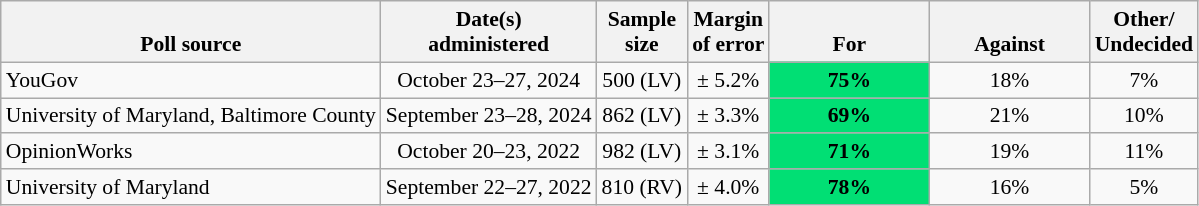<table class="wikitable" style="font-size:90%;text-align:center;">
<tr valign=bottom>
<th>Poll source</th>
<th>Date(s)<br>administered</th>
<th>Sample<br>size</th>
<th>Margin<br>of error</th>
<th style="width:100px;">For</th>
<th style="width:100px;">Against</th>
<th>Other/<br>Undecided</th>
</tr>
<tr>
<td style="text-align:left;">YouGov</td>
<td>October 23–27, 2024</td>
<td>500 (LV)</td>
<td>± 5.2%</td>
<td style="background: rgb(1,223,116);"><strong>75%</strong></td>
<td>18%</td>
<td>7%</td>
</tr>
<tr>
<td style="text-align:left;">University of Maryland, Baltimore County</td>
<td>September 23–28, 2024</td>
<td>862 (LV)</td>
<td>± 3.3%</td>
<td style="background: rgb(1,223,116);"><strong>69%</strong></td>
<td>21%</td>
<td>10%</td>
</tr>
<tr>
<td style="text-align:left;">OpinionWorks</td>
<td>October 20–23, 2022</td>
<td>982 (LV)</td>
<td>± 3.1%</td>
<td style="background: rgb(1,223,116);"><strong>71%</strong></td>
<td>19%</td>
<td>11%</td>
</tr>
<tr>
<td style="text-align:left;">University of Maryland</td>
<td>September 22–27, 2022</td>
<td>810 (RV)</td>
<td>± 4.0%</td>
<td style="background: rgb(1,223,116);"><strong>78%</strong></td>
<td>16%</td>
<td>5%</td>
</tr>
</table>
